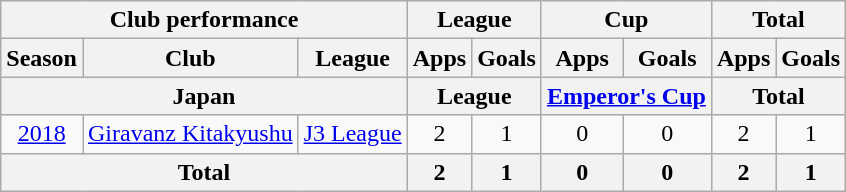<table class="wikitable" style="text-align:center;">
<tr>
<th colspan=3>Club performance</th>
<th colspan=2>League</th>
<th colspan=2>Cup</th>
<th colspan=2>Total</th>
</tr>
<tr>
<th>Season</th>
<th>Club</th>
<th>League</th>
<th>Apps</th>
<th>Goals</th>
<th>Apps</th>
<th>Goals</th>
<th>Apps</th>
<th>Goals</th>
</tr>
<tr>
<th colspan=3>Japan</th>
<th colspan=2>League</th>
<th colspan=2><a href='#'>Emperor's Cup</a></th>
<th colspan=2>Total</th>
</tr>
<tr>
<td><a href='#'>2018</a></td>
<td rowspan="1"><a href='#'>Giravanz Kitakyushu</a></td>
<td rowspan="1"><a href='#'>J3 League</a></td>
<td>2</td>
<td>1</td>
<td>0</td>
<td>0</td>
<td>2</td>
<td>1</td>
</tr>
<tr>
<th colspan=3>Total</th>
<th>2</th>
<th>1</th>
<th>0</th>
<th>0</th>
<th>2</th>
<th>1</th>
</tr>
</table>
